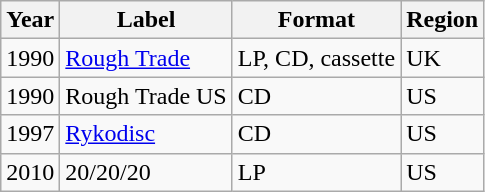<table class="wikitable">
<tr>
<th>Year</th>
<th>Label</th>
<th>Format</th>
<th>Region</th>
</tr>
<tr>
<td>1990</td>
<td><a href='#'>Rough Trade</a></td>
<td>LP, CD, cassette</td>
<td>UK</td>
</tr>
<tr>
<td>1990</td>
<td>Rough Trade US</td>
<td>CD</td>
<td>US</td>
</tr>
<tr>
<td>1997</td>
<td><a href='#'>Rykodisc</a></td>
<td>CD</td>
<td>US</td>
</tr>
<tr>
<td>2010</td>
<td>20/20/20</td>
<td>LP</td>
<td>US</td>
</tr>
</table>
